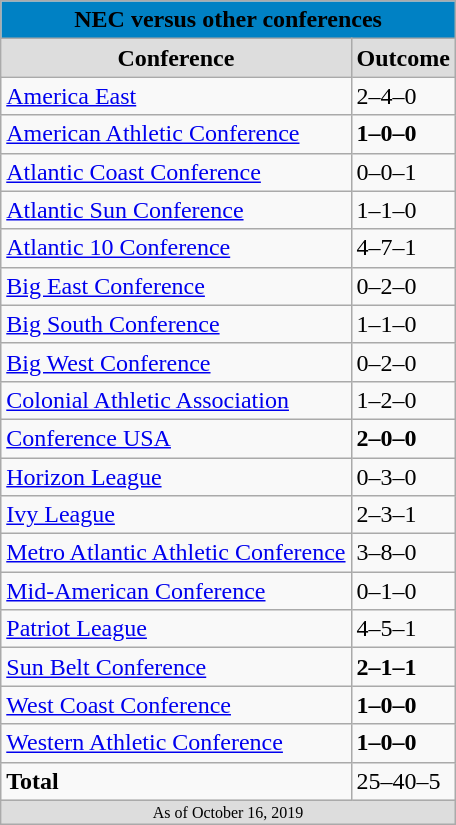<table class="wikitable" style="white-space:nowrap; font-size:100%;">
<tr>
<td colspan="2" style="text-align:center; background:#0081C4;"><span><strong>NEC versus other conferences</strong></span></td>
</tr>
<tr>
<th style="text-align:center; background:#ddd;">Conference</th>
<th style="text-align:center; background:#ddd;">Outcome</th>
</tr>
<tr>
<td><a href='#'>America East</a></td>
<td>2–4–0</td>
</tr>
<tr>
<td><a href='#'>American Athletic Conference</a></td>
<td><strong>1–0–0</strong></td>
</tr>
<tr>
<td><a href='#'>Atlantic Coast Conference</a></td>
<td>0–0–1</td>
</tr>
<tr>
<td><a href='#'>Atlantic Sun Conference</a></td>
<td>1–1–0</td>
</tr>
<tr>
<td><a href='#'>Atlantic 10 Conference</a></td>
<td>4–7–1</td>
</tr>
<tr>
<td><a href='#'>Big East Conference</a></td>
<td>0–2–0</td>
</tr>
<tr>
<td><a href='#'>Big South Conference</a></td>
<td>1–1–0</td>
</tr>
<tr>
<td><a href='#'>Big West Conference</a></td>
<td>0–2–0</td>
</tr>
<tr>
<td><a href='#'>Colonial Athletic Association</a></td>
<td>1–2–0</td>
</tr>
<tr>
<td><a href='#'>Conference USA</a></td>
<td><strong>2–0–0</strong></td>
</tr>
<tr>
<td><a href='#'>Horizon League</a></td>
<td>0–3–0</td>
</tr>
<tr>
<td><a href='#'>Ivy League</a></td>
<td>2–3–1</td>
</tr>
<tr>
<td><a href='#'>Metro Atlantic Athletic Conference</a></td>
<td>3–8–0</td>
</tr>
<tr>
<td><a href='#'>Mid-American Conference</a></td>
<td>0–1–0</td>
</tr>
<tr>
<td><a href='#'>Patriot League</a></td>
<td>4–5–1</td>
</tr>
<tr>
<td><a href='#'>Sun Belt Conference</a></td>
<td><strong>2–1–1</strong></td>
</tr>
<tr>
<td><a href='#'>West Coast Conference</a></td>
<td><strong>1–0–0</strong></td>
</tr>
<tr>
<td><a href='#'>Western Athletic Conference</a></td>
<td><strong>1–0–0</strong></td>
</tr>
<tr>
<td><strong>Total</strong></td>
<td>25–40–5</td>
</tr>
<tr>
<td colspan="2"  style="font-size:8pt; text-align:center; background:#ddd;">As of October 16, 2019</td>
</tr>
</table>
